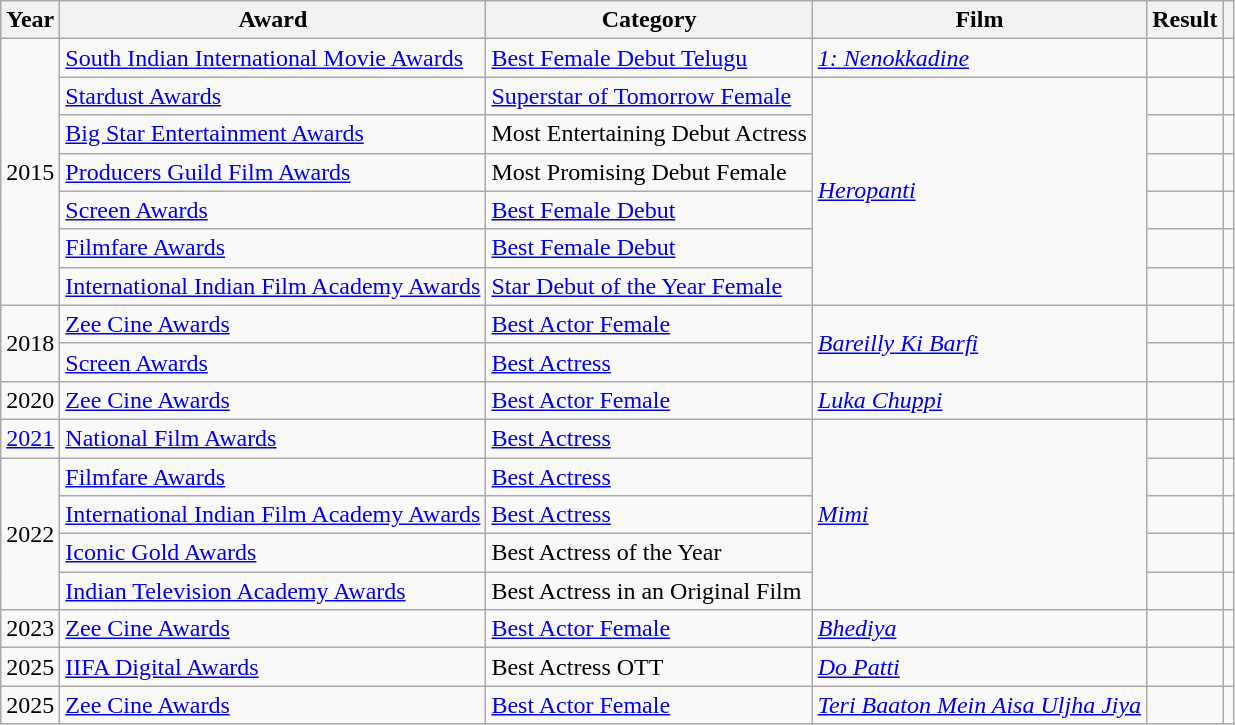<table class="wikitable">
<tr>
<th>Year</th>
<th>Award</th>
<th>Category</th>
<th>Film</th>
<th>Result</th>
<th></th>
</tr>
<tr>
<td rowspan="7">2015</td>
<td><a href='#'>South Indian International Movie Awards</a></td>
<td><a href='#'>Best Female Debut Telugu</a></td>
<td><em><a href='#'>1: Nenokkadine</a></em></td>
<td></td>
<td></td>
</tr>
<tr>
<td><a href='#'>Stardust Awards</a></td>
<td><a href='#'>Superstar of Tomorrow Female</a></td>
<td rowspan="6"><em><a href='#'>Heropanti</a></em></td>
<td></td>
<td></td>
</tr>
<tr>
<td><a href='#'>Big Star Entertainment Awards</a></td>
<td>Most Entertaining Debut Actress</td>
<td></td>
<td></td>
</tr>
<tr>
<td><a href='#'>Producers Guild Film Awards</a></td>
<td>Most Promising Debut Female</td>
<td></td>
<td></td>
</tr>
<tr>
<td><a href='#'>Screen Awards</a></td>
<td><a href='#'>Best Female Debut</a></td>
<td></td>
<td></td>
</tr>
<tr>
<td><a href='#'>Filmfare Awards</a></td>
<td><a href='#'>Best Female Debut</a></td>
<td></td>
<td></td>
</tr>
<tr>
<td><a href='#'>International Indian Film Academy Awards</a></td>
<td><a href='#'>Star Debut of the Year Female</a></td>
<td></td>
<td></td>
</tr>
<tr>
<td rowspan=2>2018</td>
<td><a href='#'>Zee Cine Awards</a></td>
<td><a href='#'>Best Actor Female</a></td>
<td rowspan="2"><em><a href='#'>Bareilly Ki Barfi</a></em></td>
<td></td>
<td></td>
</tr>
<tr>
<td><a href='#'>Screen Awards</a></td>
<td><a href='#'>Best Actress</a></td>
<td></td>
<td></td>
</tr>
<tr>
<td>2020</td>
<td><a href='#'>Zee Cine Awards</a></td>
<td><a href='#'>Best Actor Female</a></td>
<td><em><a href='#'>Luka Chuppi</a></em></td>
<td></td>
<td></td>
</tr>
<tr>
<td><a href='#'>2021</a></td>
<td><a href='#'>National Film Awards</a></td>
<td><a href='#'>Best Actress</a></td>
<td rowspan=5><em><a href='#'>Mimi</a></em></td>
<td></td>
<td></td>
</tr>
<tr>
<td rowspan=4>2022</td>
<td><a href='#'>Filmfare Awards</a></td>
<td><a href='#'>Best Actress</a></td>
<td></td>
<td></td>
</tr>
<tr>
<td><a href='#'>International Indian Film Academy Awards</a></td>
<td><a href='#'>Best Actress</a></td>
<td></td>
<td></td>
</tr>
<tr>
<td><a href='#'>Iconic Gold Awards</a></td>
<td>Best Actress of the Year</td>
<td></td>
<td></td>
</tr>
<tr>
<td><a href='#'>Indian Television Academy Awards</a></td>
<td>Best Actress in an Original Film</td>
<td></td>
<td></td>
</tr>
<tr>
<td>2023</td>
<td><a href='#'>Zee Cine Awards</a></td>
<td><a href='#'>Best Actor Female</a></td>
<td><em><a href='#'>Bhediya</a></em></td>
<td></td>
<td></td>
</tr>
<tr>
<td>2025</td>
<td><a href='#'>IIFA Digital Awards</a></td>
<td>Best Actress OTT</td>
<td><em><a href='#'>Do Patti</a></em></td>
<td></td>
<td></td>
</tr>
<tr>
<td>2025</td>
<td><a href='#'>Zee Cine Awards</a></td>
<td><a href='#'>Best Actor Female</a></td>
<td><em><a href='#'>Teri Baaton Mein Aisa Uljha Jiya</a></em></td>
<td></td>
<td></td>
</tr>
</table>
